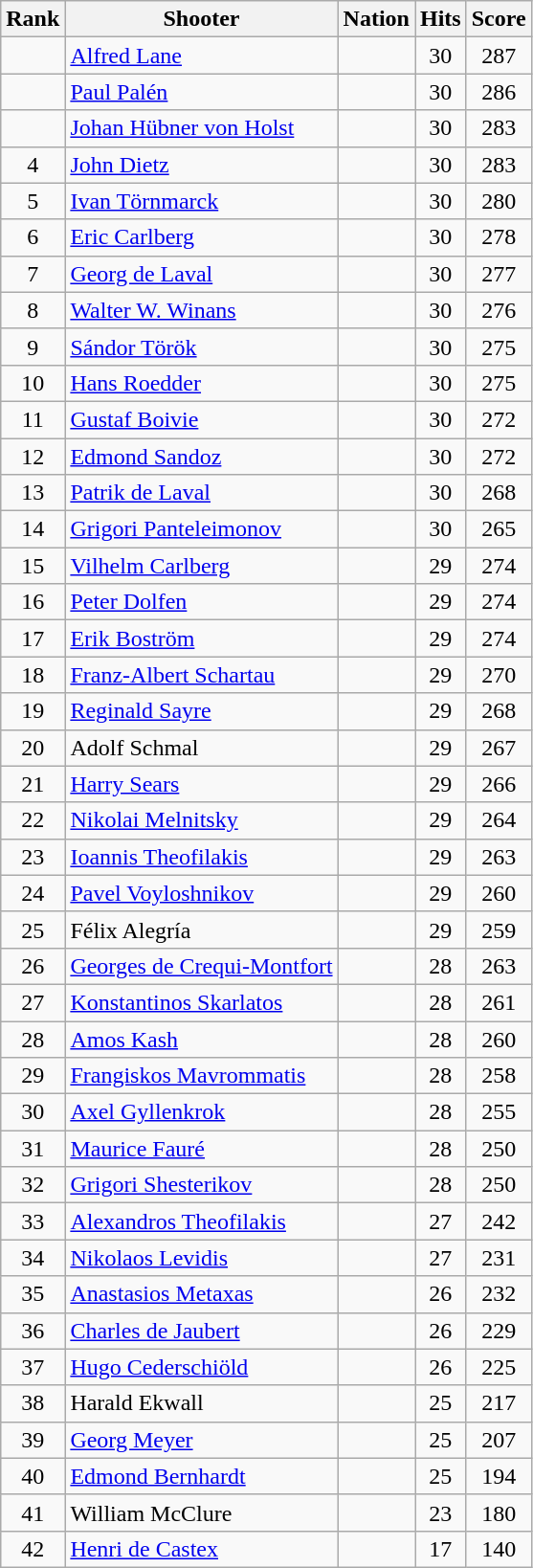<table class="wikitable sortable" style="text-align:center">
<tr>
<th>Rank</th>
<th>Shooter</th>
<th>Nation</th>
<th>Hits</th>
<th>Score</th>
</tr>
<tr>
<td></td>
<td align=left><a href='#'>Alfred Lane</a></td>
<td align=left></td>
<td>30</td>
<td>287</td>
</tr>
<tr>
<td></td>
<td align=left><a href='#'>Paul Palén</a></td>
<td align=left></td>
<td>30</td>
<td>286</td>
</tr>
<tr>
<td></td>
<td align=left><a href='#'>Johan Hübner von Holst</a></td>
<td align=left></td>
<td>30</td>
<td>283</td>
</tr>
<tr>
<td>4</td>
<td align=left><a href='#'>John Dietz</a></td>
<td align=left></td>
<td>30</td>
<td>283</td>
</tr>
<tr>
<td>5</td>
<td align=left><a href='#'>Ivan Törnmarck</a></td>
<td align=left></td>
<td>30</td>
<td>280</td>
</tr>
<tr>
<td>6</td>
<td align=left><a href='#'>Eric Carlberg</a></td>
<td align=left></td>
<td>30</td>
<td>278</td>
</tr>
<tr>
<td>7</td>
<td align=left><a href='#'>Georg de Laval</a></td>
<td align=left></td>
<td>30</td>
<td>277</td>
</tr>
<tr>
<td>8</td>
<td align=left><a href='#'>Walter W. Winans</a></td>
<td align=left></td>
<td>30</td>
<td>276</td>
</tr>
<tr>
<td>9</td>
<td align=left><a href='#'>Sándor Török</a></td>
<td align=left></td>
<td>30</td>
<td>275</td>
</tr>
<tr>
<td>10</td>
<td align=left><a href='#'>Hans Roedder</a></td>
<td align=left></td>
<td>30</td>
<td>275</td>
</tr>
<tr>
<td>11</td>
<td align=left><a href='#'>Gustaf Boivie</a></td>
<td align=left></td>
<td>30</td>
<td>272</td>
</tr>
<tr>
<td>12</td>
<td align=left><a href='#'>Edmond Sandoz</a></td>
<td align=left></td>
<td>30</td>
<td>272</td>
</tr>
<tr>
<td>13</td>
<td align=left><a href='#'>Patrik de Laval</a></td>
<td align=left></td>
<td>30</td>
<td>268</td>
</tr>
<tr>
<td>14</td>
<td align=left><a href='#'>Grigori Panteleimonov</a></td>
<td align=left></td>
<td>30</td>
<td>265</td>
</tr>
<tr>
<td>15</td>
<td align=left><a href='#'>Vilhelm Carlberg</a></td>
<td align=left></td>
<td>29</td>
<td>274</td>
</tr>
<tr>
<td>16</td>
<td align=left><a href='#'>Peter Dolfen</a></td>
<td align=left></td>
<td>29</td>
<td>274</td>
</tr>
<tr>
<td>17</td>
<td align=left><a href='#'>Erik Boström</a></td>
<td align=left></td>
<td>29</td>
<td>274</td>
</tr>
<tr>
<td>18</td>
<td align=left><a href='#'>Franz-Albert Schartau</a></td>
<td align=left></td>
<td>29</td>
<td>270</td>
</tr>
<tr>
<td>19</td>
<td align=left><a href='#'>Reginald Sayre</a></td>
<td align=left></td>
<td>29</td>
<td>268</td>
</tr>
<tr>
<td>20</td>
<td align=left>Adolf Schmal</td>
<td align=left></td>
<td>29</td>
<td>267</td>
</tr>
<tr>
<td>21</td>
<td align=left><a href='#'>Harry Sears</a></td>
<td align=left></td>
<td>29</td>
<td>266</td>
</tr>
<tr>
<td>22</td>
<td align=left><a href='#'>Nikolai Melnitsky</a></td>
<td align=left></td>
<td>29</td>
<td>264</td>
</tr>
<tr>
<td>23</td>
<td align=left><a href='#'>Ioannis Theofilakis</a></td>
<td align=left></td>
<td>29</td>
<td>263</td>
</tr>
<tr>
<td>24</td>
<td align=left><a href='#'>Pavel Voyloshnikov</a></td>
<td align=left></td>
<td>29</td>
<td>260</td>
</tr>
<tr>
<td>25</td>
<td align=left>Félix Alegría</td>
<td align=left></td>
<td>29</td>
<td>259</td>
</tr>
<tr>
<td>26</td>
<td align=left><a href='#'>Georges de Crequi-Montfort</a></td>
<td align=left></td>
<td>28</td>
<td>263</td>
</tr>
<tr>
<td>27</td>
<td align=left><a href='#'>Konstantinos Skarlatos</a></td>
<td align=left></td>
<td>28</td>
<td>261</td>
</tr>
<tr>
<td>28</td>
<td align=left><a href='#'>Amos Kash</a></td>
<td align=left></td>
<td>28</td>
<td>260</td>
</tr>
<tr>
<td>29</td>
<td align=left><a href='#'>Frangiskos Mavrommatis</a></td>
<td align=left></td>
<td>28</td>
<td>258</td>
</tr>
<tr>
<td>30</td>
<td align=left><a href='#'>Axel Gyllenkrok</a></td>
<td align=left></td>
<td>28</td>
<td>255</td>
</tr>
<tr>
<td>31</td>
<td align=left><a href='#'>Maurice Fauré</a></td>
<td align=left></td>
<td>28</td>
<td>250</td>
</tr>
<tr>
<td>32</td>
<td align=left><a href='#'>Grigori Shesterikov</a></td>
<td align=left></td>
<td>28</td>
<td>250</td>
</tr>
<tr>
<td>33</td>
<td align=left><a href='#'>Alexandros Theofilakis</a></td>
<td align=left></td>
<td>27</td>
<td>242</td>
</tr>
<tr>
<td>34</td>
<td align=left><a href='#'>Nikolaos Levidis</a></td>
<td align=left></td>
<td>27</td>
<td>231</td>
</tr>
<tr>
<td>35</td>
<td align=left><a href='#'>Anastasios Metaxas</a></td>
<td align=left></td>
<td>26</td>
<td>232</td>
</tr>
<tr>
<td>36</td>
<td align=left><a href='#'>Charles de Jaubert</a></td>
<td align=left></td>
<td>26</td>
<td>229</td>
</tr>
<tr>
<td>37</td>
<td align=left><a href='#'>Hugo Cederschiöld</a></td>
<td align=left></td>
<td>26</td>
<td>225</td>
</tr>
<tr>
<td>38</td>
<td align=left>Harald Ekwall</td>
<td align=left></td>
<td>25</td>
<td>217</td>
</tr>
<tr>
<td>39</td>
<td align=left><a href='#'>Georg Meyer</a></td>
<td align=left></td>
<td>25</td>
<td>207</td>
</tr>
<tr>
<td>40</td>
<td align=left><a href='#'>Edmond Bernhardt</a></td>
<td align=left></td>
<td>25</td>
<td>194</td>
</tr>
<tr>
<td>41</td>
<td align=left>William McClure</td>
<td align=left></td>
<td>23</td>
<td>180</td>
</tr>
<tr>
<td>42</td>
<td align=left><a href='#'>Henri de Castex</a></td>
<td align=left></td>
<td>17</td>
<td>140</td>
</tr>
</table>
